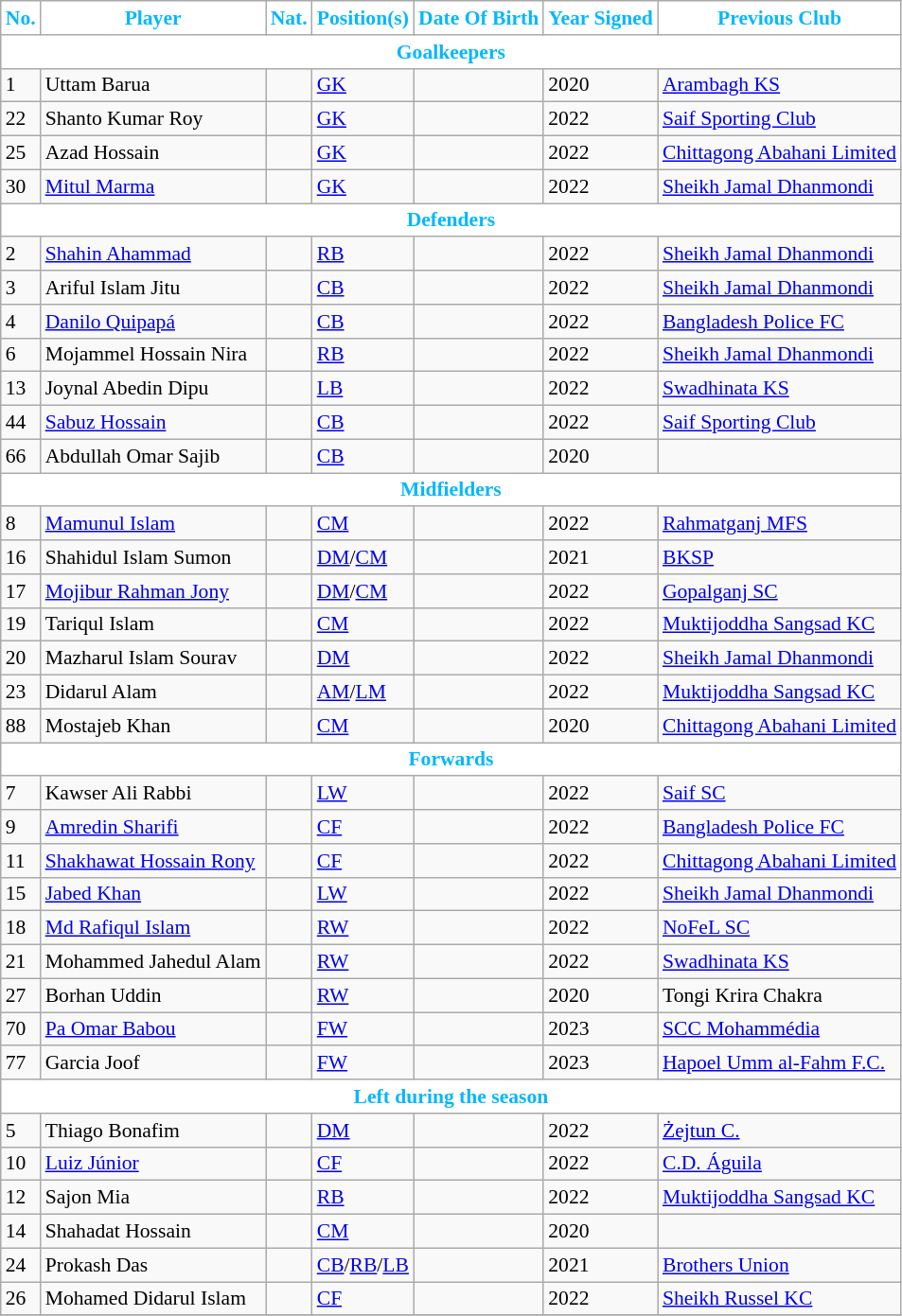<table class="wikitable" style="text-align:left; font-size:90%;">
<tr>
<th style="background:#FFFFFF; color:#03b7ff; text-align:center;">No.</th>
<th style="background:#FFFFFF; color:#03b7ff; text-align:center;">Player</th>
<th style="background:#FFFFFF; color:#03b7ff; text-align:center;">Nat.</th>
<th style="background:#FFFFFF; color:#03b7ff; text-align:center;">Position(s)</th>
<th style="background:#FFFFFF; color:#03b7ff; text-align:center;">Date Of Birth</th>
<th style="background:#FFFFFF; color:#03b7ff; text-align:center;">Year Signed</th>
<th style="background:#FFFFFF; color:#03b7ff; text-align:center;">Previous Club</th>
</tr>
<tr>
<th colspan="7" style="background:#FFFFFF; color:#03b7ff; text-align:center"><strong>Goalkeepers</strong></th>
</tr>
<tr>
<td>1</td>
<td>Uttam Barua</td>
<td></td>
<td><a href='#'>GK</a></td>
<td></td>
<td>2020</td>
<td><a href='#'>Arambagh KS</a></td>
</tr>
<tr>
<td>22</td>
<td>Shanto Kumar Roy</td>
<td></td>
<td><a href='#'>GK</a></td>
<td></td>
<td>2022</td>
<td><a href='#'>Saif Sporting Club</a></td>
</tr>
<tr>
<td>25</td>
<td>Azad Hossain</td>
<td></td>
<td><a href='#'>GK</a></td>
<td></td>
<td>2022</td>
<td><a href='#'>Chittagong Abahani Limited</a></td>
</tr>
<tr>
<td>30</td>
<td><a href='#'>Mitul Marma</a></td>
<td></td>
<td><a href='#'>GK</a></td>
<td></td>
<td>2022</td>
<td><a href='#'>Sheikh Jamal Dhanmondi</a></td>
</tr>
<tr>
<th colspan="7" style="background:#FFFFFF; color:#03b7ff; text-align:center"><strong>Defenders</strong></th>
</tr>
<tr>
<td>2</td>
<td><a href='#'>Shahin Ahammad</a></td>
<td></td>
<td><a href='#'>RB</a></td>
<td></td>
<td>2022</td>
<td><a href='#'>Sheikh Jamal Dhanmondi</a></td>
</tr>
<tr>
<td>3</td>
<td>Ariful Islam Jitu</td>
<td></td>
<td><a href='#'>CB</a></td>
<td></td>
<td>2022</td>
<td><a href='#'>Sheikh Jamal Dhanmondi</a></td>
</tr>
<tr>
<td>4</td>
<td><a href='#'>Danilo Quipapá</a></td>
<td></td>
<td><a href='#'>CB</a></td>
<td></td>
<td>2022</td>
<td><a href='#'>Bangladesh Police FC</a></td>
</tr>
<tr>
<td>6</td>
<td>Mojammel Hossain Nira</td>
<td></td>
<td><a href='#'>RB</a></td>
<td></td>
<td>2022</td>
<td><a href='#'>Sheikh Jamal Dhanmondi</a></td>
</tr>
<tr>
<td>13</td>
<td>Joynal Abedin Dipu</td>
<td></td>
<td><a href='#'>LB</a></td>
<td></td>
<td>2022</td>
<td><a href='#'>Swadhinata KS</a></td>
</tr>
<tr>
<td>44</td>
<td><a href='#'>Sabuz Hossain</a></td>
<td></td>
<td><a href='#'>CB</a></td>
<td></td>
<td>2022</td>
<td><a href='#'>Saif Sporting Club</a></td>
</tr>
<tr>
<td>66</td>
<td>Abdullah Omar Sajib</td>
<td></td>
<td><a href='#'>CB</a></td>
<td></td>
<td>2020</td>
<td></td>
</tr>
<tr>
<th colspan="7" style="background:#FFFFFF; color:#03b7ff; text-align:center"><strong>Midfielders</strong></th>
</tr>
<tr>
<td>8</td>
<td><a href='#'>Mamunul Islam</a></td>
<td></td>
<td><a href='#'>CM</a></td>
<td></td>
<td>2022</td>
<td><a href='#'>Rahmatganj MFS</a></td>
</tr>
<tr>
<td>16</td>
<td>Shahidul Islam Sumon</td>
<td></td>
<td><a href='#'>DM</a>/<a href='#'>CM</a></td>
<td></td>
<td>2021</td>
<td><a href='#'>BKSP</a></td>
</tr>
<tr>
<td>17</td>
<td><a href='#'>Mojibur Rahman Jony</a></td>
<td></td>
<td><a href='#'>DM</a>/<a href='#'>CM</a></td>
<td></td>
<td>2022</td>
<td><a href='#'>Gopalganj SC</a></td>
</tr>
<tr>
<td>19</td>
<td>Tariqul Islam</td>
<td></td>
<td><a href='#'>CM</a></td>
<td></td>
<td>2022</td>
<td><a href='#'>Muktijoddha Sangsad KC</a></td>
</tr>
<tr>
<td>20</td>
<td>Mazharul Islam Sourav</td>
<td></td>
<td><a href='#'>DM</a></td>
<td></td>
<td>2022</td>
<td><a href='#'>Sheikh Jamal Dhanmondi</a></td>
</tr>
<tr>
<td>23</td>
<td>Didarul Alam</td>
<td></td>
<td><a href='#'>AM</a>/<a href='#'>LM</a></td>
<td></td>
<td>2022</td>
<td><a href='#'>Muktijoddha Sangsad KC</a></td>
</tr>
<tr>
<td>88</td>
<td>Mostajeb Khan</td>
<td></td>
<td><a href='#'>CM</a></td>
<td></td>
<td>2020</td>
<td><a href='#'>Chittagong Abahani Limited</a></td>
</tr>
<tr>
<th colspan="7" style="background:#FFFFFF; color:#03b7ff; text-align:center"><strong>Forwards</strong></th>
</tr>
<tr>
<td>7</td>
<td>Kawser Ali Rabbi</td>
<td></td>
<td><a href='#'>LW</a></td>
<td></td>
<td>2022</td>
<td><a href='#'>Saif SC</a></td>
</tr>
<tr>
<td>9</td>
<td><a href='#'>Amredin Sharifi</a></td>
<td></td>
<td><a href='#'>CF</a></td>
<td></td>
<td>2022</td>
<td><a href='#'>Bangladesh Police FC</a></td>
</tr>
<tr>
<td>11</td>
<td><a href='#'>Shakhawat Hossain Rony</a></td>
<td></td>
<td><a href='#'>CF</a></td>
<td></td>
<td>2022</td>
<td><a href='#'>Chittagong Abahani Limited</a></td>
</tr>
<tr>
<td>15</td>
<td><a href='#'>Jabed Khan</a></td>
<td></td>
<td><a href='#'>LW</a></td>
<td></td>
<td>2022</td>
<td><a href='#'>Sheikh Jamal Dhanmondi</a></td>
</tr>
<tr>
<td>18</td>
<td><a href='#'>Md Rafiqul Islam</a></td>
<td></td>
<td><a href='#'>RW</a></td>
<td></td>
<td>2022</td>
<td><a href='#'>NoFeL SC</a></td>
</tr>
<tr>
<td>21</td>
<td>Mohammed Jahedul Alam</td>
<td></td>
<td><a href='#'>RW</a></td>
<td></td>
<td>2022</td>
<td><a href='#'>Swadhinata KS</a></td>
</tr>
<tr>
<td>27</td>
<td>Borhan Uddin</td>
<td></td>
<td><a href='#'>RW</a></td>
<td></td>
<td>2020</td>
<td>Tongi Krira Chakra</td>
</tr>
<tr>
<td>70</td>
<td><a href='#'>Pa Omar Babou</a></td>
<td></td>
<td><a href='#'>FW</a></td>
<td></td>
<td>2023</td>
<td> <a href='#'>SCC Mohammédia</a></td>
</tr>
<tr>
<td>77</td>
<td>Garcia Joof</td>
<td></td>
<td><a href='#'>FW</a></td>
<td></td>
<td>2023</td>
<td> <a href='#'>Hapoel Umm al-Fahm F.C.</a></td>
</tr>
<tr>
<th colspan="9" style="background:#FFFFFF; color:#03b7ff; text-align:center"><strong>Left during the season</strong></th>
</tr>
<tr>
<td>5</td>
<td>Thiago Bonafim</td>
<td></td>
<td><a href='#'>DM</a></td>
<td></td>
<td>2022</td>
<td> <a href='#'>Żejtun C.</a></td>
</tr>
<tr>
<td>10</td>
<td><a href='#'>Luiz Júnior</a></td>
<td></td>
<td><a href='#'>CF</a></td>
<td></td>
<td>2022</td>
<td> <a href='#'>C.D. Águila</a></td>
</tr>
<tr>
<td>12</td>
<td>Sajon Mia</td>
<td></td>
<td><a href='#'>RB</a></td>
<td></td>
<td>2022</td>
<td><a href='#'>Muktijoddha Sangsad KC</a></td>
</tr>
<tr>
<td>14</td>
<td>Shahadat Hossain</td>
<td></td>
<td><a href='#'>CM</a></td>
<td></td>
<td>2020</td>
<td></td>
</tr>
<tr>
<td>24</td>
<td>Prokash Das</td>
<td></td>
<td><a href='#'>CB</a>/<a href='#'>RB</a>/<a href='#'>LB</a></td>
<td></td>
<td>2021</td>
<td><a href='#'>Brothers Union</a></td>
</tr>
<tr>
<td>26</td>
<td>Mohamed Didarul Islam</td>
<td></td>
<td><a href='#'>CF</a></td>
<td></td>
<td>2022</td>
<td><a href='#'>Sheikh Russel KC</a></td>
</tr>
<tr>
</tr>
</table>
